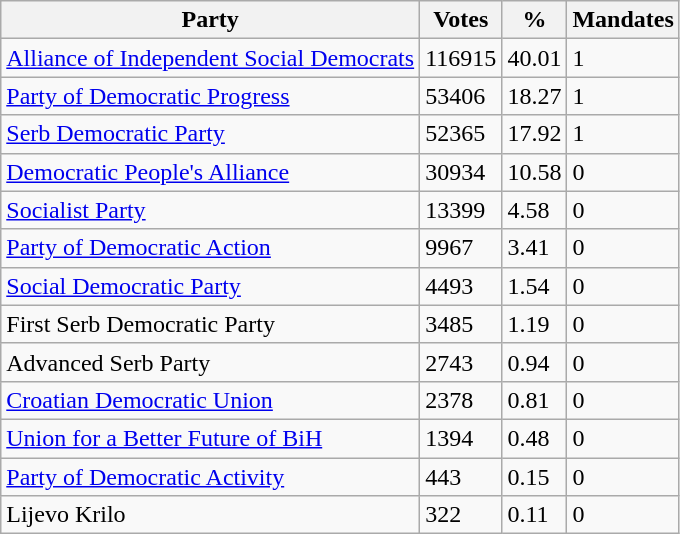<table class="wikitable" style ="text-align: left">
<tr>
<th>Party</th>
<th>Votes</th>
<th>%</th>
<th>Mandates</th>
</tr>
<tr>
<td><a href='#'>Alliance of Independent Social Democrats</a></td>
<td>116915</td>
<td>40.01</td>
<td>1</td>
</tr>
<tr>
<td><a href='#'>Party of Democratic Progress</a></td>
<td>53406</td>
<td>18.27</td>
<td>1</td>
</tr>
<tr>
<td><a href='#'>Serb Democratic Party</a></td>
<td>52365</td>
<td>17.92</td>
<td>1</td>
</tr>
<tr>
<td><a href='#'>Democratic People's Alliance</a></td>
<td>30934</td>
<td>10.58</td>
<td>0</td>
</tr>
<tr>
<td><a href='#'>Socialist Party</a></td>
<td>13399</td>
<td>4.58</td>
<td>0</td>
</tr>
<tr>
<td><a href='#'>Party of Democratic Action</a></td>
<td>9967</td>
<td>3.41</td>
<td>0</td>
</tr>
<tr>
<td><a href='#'>Social Democratic Party</a></td>
<td>4493</td>
<td>1.54</td>
<td>0</td>
</tr>
<tr>
<td>First Serb Democratic Party</td>
<td>3485</td>
<td>1.19</td>
<td>0</td>
</tr>
<tr>
<td>Advanced Serb Party</td>
<td>2743</td>
<td>0.94</td>
<td>0</td>
</tr>
<tr>
<td><a href='#'>Croatian Democratic Union</a></td>
<td>2378</td>
<td>0.81</td>
<td>0</td>
</tr>
<tr>
<td><a href='#'>Union for a Better Future of BiH</a></td>
<td>1394</td>
<td>0.48</td>
<td>0</td>
</tr>
<tr>
<td><a href='#'>Party of Democratic Activity</a></td>
<td>443</td>
<td>0.15</td>
<td>0</td>
</tr>
<tr>
<td>Lijevo Krilo</td>
<td>322</td>
<td>0.11</td>
<td>0</td>
</tr>
</table>
